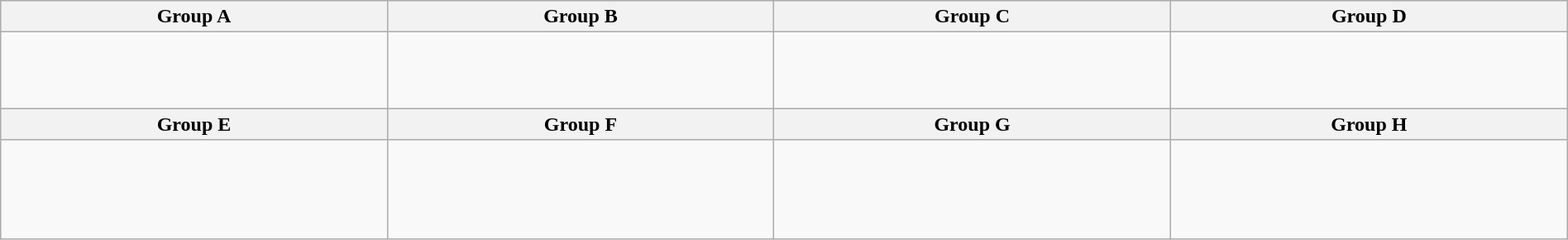<table class="wikitable" width=100%>
<tr>
<th>Group A</th>
<th>Group B</th>
<th>Group C</th>
<th>Group D</th>
</tr>
<tr>
<td><br><br><br></td>
<td><br><br><br></td>
<td><br><br><br></td>
<td><br><br><br></td>
</tr>
<tr>
<th>Group E</th>
<th>Group F</th>
<th>Group G</th>
<th>Group H</th>
</tr>
<tr>
<td><br><br><br><br></td>
<td><br><br><br></td>
<td><br><br><br></td>
<td><br><br><br></td>
</tr>
</table>
